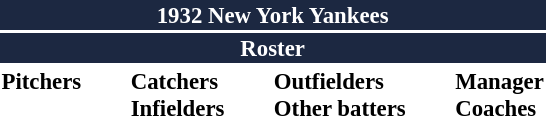<table class="toccolours" style="font-size: 95%;">
<tr>
<th colspan="10" style="background-color: #1c2841; color: white; text-align: center;">1932 New York Yankees</th>
</tr>
<tr>
<td colspan="10" style="background-color: #1c2841; color: white; text-align: center;"><strong>Roster</strong></td>
</tr>
<tr>
<td valign="top"><strong>Pitchers</strong><br>












</td>
<td width="25px"></td>
<td valign="top"><strong>Catchers</strong><br>



<strong>Infielders</strong>







</td>
<td width="25px"></td>
<td valign="top"><strong>Outfielders</strong><br>




<strong>Other batters</strong>
</td>
<td width="25px"></td>
<td valign="top"><strong>Manager</strong><br>
<strong>Coaches</strong>


</td>
</tr>
</table>
